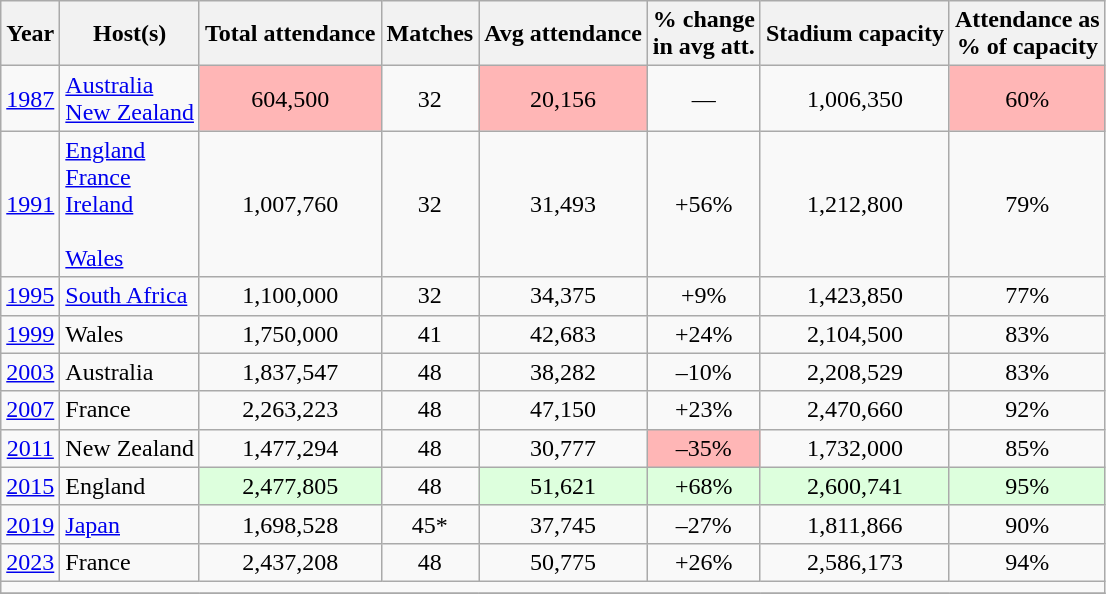<table class="wikitable sortable" style="text-align: center;">
<tr>
<th scope="col">Year</th>
<th scope="col">Host(s)</th>
<th scope="col">Total attendance</th>
<th scope="col">Matches</th>
<th scope="col">Avg attendance</th>
<th scope="col">% change <br>in avg att.</th>
<th scope="col">Stadium capacity</th>
<th scope="col">Attendance as <br>% of capacity</th>
</tr>
<tr>
<td><a href='#'>1987</a></td>
<td align=left> <a href='#'>Australia</a><br> <a href='#'>New Zealand</a></td>
<td style="background:#ffb6b6;">604,500</td>
<td>32</td>
<td style="background:#ffb6b6;">20,156</td>
<td>—</td>
<td>1,006,350</td>
<td style="background:#ffb6b6;">60%</td>
</tr>
<tr>
<td><a href='#'>1991</a></td>
<td align=left> <a href='#'>England</a><br> <a href='#'>France</a><br> <a href='#'>Ireland</a><br>  <br> <a href='#'>Wales</a></td>
<td>1,007,760</td>
<td>32</td>
<td>31,493</td>
<td>+56%</td>
<td>1,212,800</td>
<td>79%</td>
</tr>
<tr>
<td><a href='#'>1995</a></td>
<td align=left> <a href='#'>South Africa</a></td>
<td>1,100,000</td>
<td>32</td>
<td>34,375</td>
<td>+9%</td>
<td>1,423,850</td>
<td>77%</td>
</tr>
<tr>
<td><a href='#'>1999</a></td>
<td align=left> Wales</td>
<td>1,750,000</td>
<td>41</td>
<td>42,683</td>
<td>+24%</td>
<td>2,104,500</td>
<td>83%</td>
</tr>
<tr>
<td><a href='#'>2003</a></td>
<td align=left> Australia</td>
<td>1,837,547</td>
<td>48</td>
<td>38,282</td>
<td>–10%</td>
<td>2,208,529</td>
<td>83%</td>
</tr>
<tr>
<td><a href='#'>2007</a></td>
<td align=left> France</td>
<td>2,263,223</td>
<td>48</td>
<td>47,150</td>
<td>+23%</td>
<td>2,470,660</td>
<td>92%</td>
</tr>
<tr>
<td><a href='#'>2011</a></td>
<td align=left> New Zealand</td>
<td>1,477,294</td>
<td>48</td>
<td>30,777</td>
<td style="background:#ffb6b6;">–35%</td>
<td>1,732,000</td>
<td>85%</td>
</tr>
<tr>
<td><a href='#'>2015</a></td>
<td align=left> England</td>
<td style="background:#dfd;">2,477,805</td>
<td>48</td>
<td style="background:#dfd;">51,621</td>
<td style="background:#dfd;">+68%</td>
<td style="background:#dfd;">2,600,741</td>
<td style="background:#dfd;">95%</td>
</tr>
<tr>
<td><a href='#'>2019</a></td>
<td align=left> <a href='#'>Japan</a></td>
<td>1,698,528</td>
<td>45*</td>
<td>37,745</td>
<td>–27%</td>
<td>1,811,866</td>
<td>90%</td>
</tr>
<tr>
<td><a href='#'>2023</a></td>
<td align=left> France</td>
<td>2,437,208</td>
<td>48</td>
<td>50,775</td>
<td>+26%</td>
<td>2,586,173</td>
<td>94%</td>
</tr>
<tr>
<td align=left colspan=8></td>
</tr>
<tr>
</tr>
</table>
